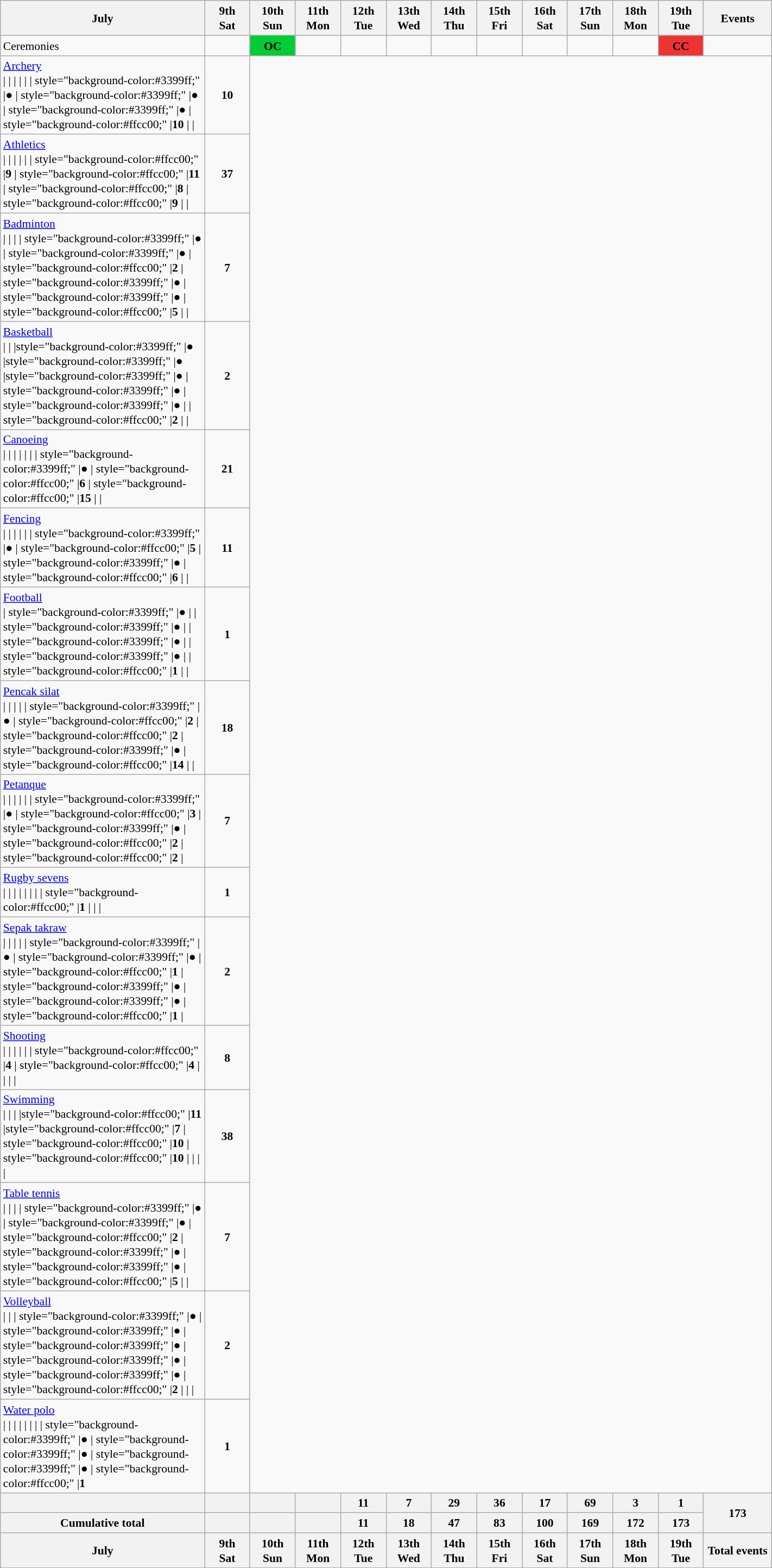<table class="wikitable" style="margin:0.5em auto; font-size:90%; line-height:1.25em;width:75%;">
<tr>
<th style="width:18%;">July</th>
<th style="width:4%;">9th<br>Sat</th>
<th style="width:4%;">10th<br>Sun</th>
<th style="width:4%;">11th<br>Mon</th>
<th style="width:4%;">12th<br>Tue</th>
<th style="width:4%;">13th<br>Wed</th>
<th style="width:4%;">14th<br>Thu</th>
<th style="width:4%;">15th<br>Fri</th>
<th style="width:4%;">16th<br>Sat</th>
<th style="width:4%;">17th<br>Sun</th>
<th style="width:4%;">18th<br>Mon</th>
<th style="width:4%;">19th<br>Tue</th>
<th style="width:6%;">Events</th>
</tr>
<tr>
<td style="text-align:left;">Ceremonies</td>
<td></td>
<td style="background-color:#00cc33;text-align:center;"><strong>OC</strong></td>
<td></td>
<td></td>
<td></td>
<td></td>
<td></td>
<td></td>
<td></td>
<td></td>
<td style="background-color:#ee3333;text-align:center;"><strong>CC</strong></td>
<td></td>
</tr>
<tr style="text-align:center;">
<td style="text-align:left;"> <a href='#'>Archery</a><br>|
|
|
|
|
| style="background-color:#3399ff;" |●
| style="background-color:#3399ff;" |●
| style="background-color:#3399ff;" |●
| style="background-color:#ffcc00;" |<strong>10</strong>
| 
|</td>
<td><strong>10</strong></td>
</tr>
<tr style="text-align:center;">
<td style="text-align:left;"> <a href='#'>Athletics</a><br>|
|
|
|
|
| style="background-color:#ffcc00;" |<strong>9</strong>
| style="background-color:#ffcc00;" |<strong>11</strong>
| style="background-color:#ffcc00;" |<strong>8</strong>
| style="background-color:#ffcc00;" |<strong>9</strong>
|
|</td>
<td><strong>37</strong></td>
</tr>
<tr style="text-align:center;">
<td style="text-align:left;"> <a href='#'>Badminton</a><br>|
| 
| 
| style="background-color:#3399ff;" |●
| style="background-color:#3399ff;" |●
| style="background-color:#ffcc00;" |<strong>2</strong>
| style="background-color:#3399ff;" |●
| style="background-color:#3399ff;" |●
| style="background-color:#ffcc00;" |<strong>5</strong>
|
|</td>
<td><strong>7</strong></td>
</tr>
<tr style="text-align:center;">
<td style="text-align:left;"> <a href='#'>Basketball</a><br>|
|
|style="background-color:#3399ff;" |●
|style="background-color:#3399ff;" |●
|style="background-color:#3399ff;" |●
| style="background-color:#3399ff;" |●
| style="background-color:#3399ff;" |●
| 
| style="background-color:#ffcc00;" |<strong>2</strong>
| 
|</td>
<td><strong>2</strong></td>
</tr>
<tr style="text-align:center;">
<td style="text-align:left;"> <a href='#'>Canoeing</a><br>|
|
|
|
|
|
| style="background-color:#3399ff;" |●
| style="background-color:#ffcc00;" |<strong>6</strong>
| style="background-color:#ffcc00;" |<strong>15</strong>
| 
|</td>
<td><strong>21</strong></td>
</tr>
<tr style="text-align:center;">
<td style="text-align:left;"> <a href='#'>Fencing</a><br>|
|
|
|
|
| style="background-color:#3399ff;" |●
| style="background-color:#ffcc00;" |<strong>5</strong>
| style="background-color:#3399ff;" |●
| style="background-color:#ffcc00;" |<strong>6</strong>
| 
|</td>
<td><strong>11</strong></td>
</tr>
<tr style="text-align:center;">
<td style="text-align:left;"> <a href='#'>Football</a><br>| style="background-color:#3399ff;" |●
|
| style="background-color:#3399ff;" |●
| 
| style="background-color:#3399ff;" |●
| 
| style="background-color:#3399ff;" |●
|
| style="background-color:#ffcc00;" |<strong>1</strong>
|
|</td>
<td><strong>1</strong></td>
</tr>
<tr style="text-align:center;">
<td style="text-align:left;"> <a href='#'>Pencak silat</a><br>|
|
|
|
| style="background-color:#3399ff;" |●
| style="background-color:#ffcc00;" |<strong>2</strong>
| style="background-color:#ffcc00;" |<strong>2</strong>
| style="background-color:#3399ff;" |●
| style="background-color:#ffcc00;" |<strong>14</strong>
|
|</td>
<td><strong>18</strong></td>
</tr>
<tr style="text-align:center;">
<td style="text-align:left;"> <a href='#'>Petanque</a><br>|
|
|
|
|
| style="background-color:#3399ff;" |●
| style="background-color:#ffcc00;" |<strong>3</strong>
| style="background-color:#3399ff;" |●
| style="background-color:#ffcc00;" |<strong>2</strong>
| style="background-color:#ffcc00;" |<strong>2</strong>
|</td>
<td><strong>7</strong></td>
</tr>
<tr style="text-align:center;">
<td style="text-align:left;"> <a href='#'>Rugby sevens</a><br>|
|
|
|
|
|
|
| style="background-color:#ffcc00;" |<strong>1</strong>
|
|
|</td>
<td><strong>1</strong></td>
</tr>
<tr style="text-align:center;">
<td style="text-align:left;"> <a href='#'>Sepak takraw</a><br>|
|
|
|
| style="background-color:#3399ff;" |●
| style="background-color:#3399ff;" |●
| style="background-color:#ffcc00;" |<strong>1</strong>
| style="background-color:#3399ff;" |●
| style="background-color:#3399ff;" |●
| style="background-color:#ffcc00;" |<strong>1</strong>
|</td>
<td><strong>2</strong></td>
</tr>
<tr style="text-align:center;">
<td style="text-align:left;"> <a href='#'>Shooting</a><br>|
|
|
|
|
| style="background-color:#ffcc00;" |<strong>4</strong>
| style="background-color:#ffcc00;" |<strong>4</strong>
| 
| 
| 
|</td>
<td><strong>8</strong></td>
</tr>
<tr style="text-align:center;">
<td style="text-align:left;"> <a href='#'>Swimming</a><br>|
|
|
|style="background-color:#ffcc00;" |<strong>11</strong>
|style="background-color:#ffcc00;" |<strong>7</strong>
| style="background-color:#ffcc00;" |<strong>10</strong>
| style="background-color:#ffcc00;" |<strong>10</strong>
| 
| 
| 
|</td>
<td><strong>38</strong></td>
</tr>
<tr style="text-align:center;">
<td style="text-align:left;"> <a href='#'>Table tennis</a><br>|
|
|
| style="background-color:#3399ff;" |●
| style="background-color:#3399ff;" |●
| style="background-color:#ffcc00;" |<strong>2</strong>
| style="background-color:#3399ff;" |●
| style="background-color:#3399ff;" |●
| style="background-color:#ffcc00;" |<strong>5</strong>
| 
|</td>
<td><strong>7</strong></td>
</tr>
<tr style="text-align:center;">
<td style="text-align:left;"> <a href='#'>Volleyball</a><br>|
| 
| style="background-color:#3399ff;" |●
| style="background-color:#3399ff;" |●
| style="background-color:#3399ff;" |●
| style="background-color:#3399ff;" |●
| style="background-color:#3399ff;" |●
| style="background-color:#ffcc00;" |<strong>2</strong>
| 
|
|</td>
<td><strong>2</strong></td>
</tr>
<tr style="text-align:center;">
<td style="text-align:left;"> <a href='#'>Water polo</a><br>|
| 
| 
| 
| 
| 
| 
| style="background-color:#3399ff;" |●
| style="background-color:#3399ff;" |●
| style="background-color:#3399ff;" |●
| style="background-color:#ffcc00;" |<strong>1</strong></td>
<td><strong>1</strong></td>
</tr>
<tr>
<th></th>
<th></th>
<th></th>
<th></th>
<th>11</th>
<th>7</th>
<th>29</th>
<th>36</th>
<th>17</th>
<th>69</th>
<th>3</th>
<th>1</th>
<th rowspan=2>173</th>
</tr>
<tr>
<th>Cumulative total</th>
<th></th>
<th></th>
<th></th>
<th>11</th>
<th>18</th>
<th>47</th>
<th>83</th>
<th>100</th>
<th>169</th>
<th>172</th>
<th>173</th>
</tr>
<tr>
<th>July</th>
<th>9th<br>Sat</th>
<th>10th<br>Sun</th>
<th>11th<br>Mon</th>
<th>12th<br>Tue</th>
<th>13th<br>Wed</th>
<th>14th<br>Thu</th>
<th>15th<br>Fri</th>
<th>16th<br>Sat</th>
<th>17th<br>Sun</th>
<th>18th<br>Mon</th>
<th>19th<br>Tue</th>
<th>Total events</th>
</tr>
</table>
